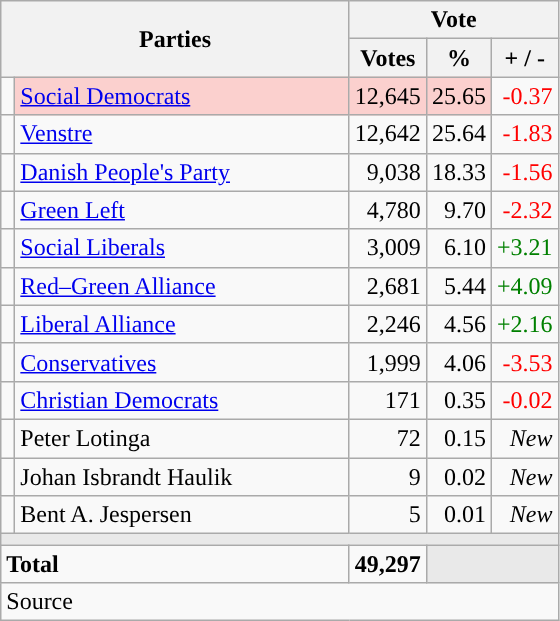<table class="wikitable" style="text-align:right;">
<tr>
<th style="text-align:centre;" rowspan="2" colspan="2" width="225">Parties</th>
<th colspan="3">Vote</th>
</tr>
<tr>
<th width="15">Votes</th>
<th width="15">%</th>
<th width="15">+ / -</th>
</tr>
<tr>
<td width="2" style="color:inherit;background:"></td>
<td bgcolor=#fbd0ce  align="left"><a href='#'>Social Democrats</a></td>
<td bgcolor=#fbd0ce>12,645</td>
<td bgcolor=#fbd0ce>25.65</td>
<td style=color:red;>-0.37</td>
</tr>
<tr>
<td width="2" style="color:inherit;background:"></td>
<td align="left"><a href='#'>Venstre</a></td>
<td>12,642</td>
<td>25.64</td>
<td style=color:red;>-1.83</td>
</tr>
<tr>
<td width="2" style="color:inherit;background:"></td>
<td align="left"><a href='#'>Danish People's Party</a></td>
<td>9,038</td>
<td>18.33</td>
<td style=color:red;>-1.56</td>
</tr>
<tr>
<td width="2" style="color:inherit;background:"></td>
<td align="left"><a href='#'>Green Left</a></td>
<td>4,780</td>
<td>9.70</td>
<td style=color:red;>-2.32</td>
</tr>
<tr>
<td width="2" style="color:inherit;background:"></td>
<td align="left"><a href='#'>Social Liberals</a></td>
<td>3,009</td>
<td>6.10</td>
<td style=color:green;>+3.21</td>
</tr>
<tr>
<td width="2" style="color:inherit;background:"></td>
<td align="left"><a href='#'>Red–Green Alliance</a></td>
<td>2,681</td>
<td>5.44</td>
<td style=color:green;>+4.09</td>
</tr>
<tr>
<td width="2" style="color:inherit;background:"></td>
<td align="left"><a href='#'>Liberal Alliance</a></td>
<td>2,246</td>
<td>4.56</td>
<td style=color:green;>+2.16</td>
</tr>
<tr>
<td width="2" style="color:inherit;background:"></td>
<td align="left"><a href='#'>Conservatives</a></td>
<td>1,999</td>
<td>4.06</td>
<td style=color:red;>-3.53</td>
</tr>
<tr>
<td width="2" style="color:inherit;background:"></td>
<td align="left"><a href='#'>Christian Democrats</a></td>
<td>171</td>
<td>0.35</td>
<td style=color:red;>-0.02</td>
</tr>
<tr>
<td width="2" style="color:inherit;background:"></td>
<td align="left">Peter Lotinga</td>
<td>72</td>
<td>0.15</td>
<td><em>New</em></td>
</tr>
<tr>
<td width="2" style="color:inherit;background:"></td>
<td align="left">Johan Isbrandt Haulik</td>
<td>9</td>
<td>0.02</td>
<td><em>New</em></td>
</tr>
<tr>
<td width="2" style="color:inherit;background:"></td>
<td align="left">Bent A. Jespersen</td>
<td>5</td>
<td>0.01</td>
<td><em>New</em></td>
</tr>
<tr>
<td colspan="7" bgcolor="#E9E9E9"></td>
</tr>
<tr>
<td align="left" colspan="2"><strong>Total</strong></td>
<td><strong>49,297</strong></td>
<td bgcolor="#E9E9E9" colspan="2"></td>
</tr>
<tr>
<td align="left" colspan="6">Source</td>
</tr>
</table>
